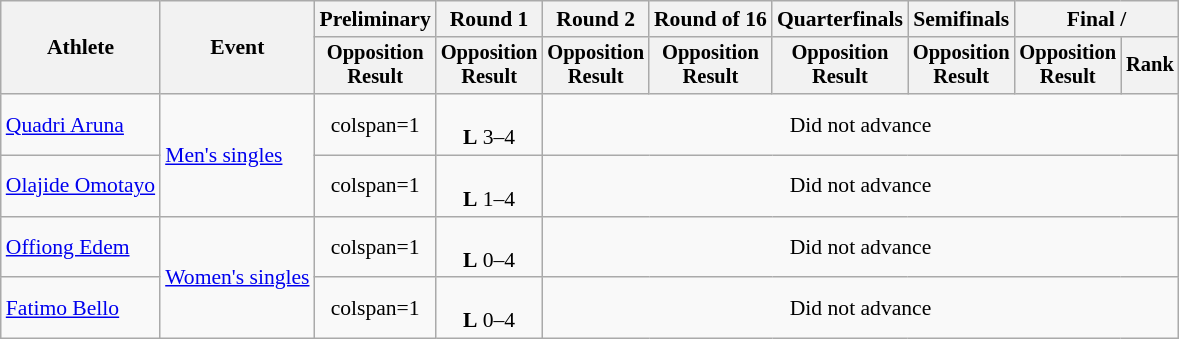<table class=wikitable style=font-size:90%;text-align:center>
<tr>
<th rowspan=2>Athlete</th>
<th rowspan=2>Event</th>
<th>Preliminary</th>
<th>Round 1</th>
<th>Round 2</th>
<th>Round of 16</th>
<th>Quarterfinals</th>
<th>Semifinals</th>
<th colspan=2>Final / </th>
</tr>
<tr style=font-size:95%>
<th>Opposition<br>Result</th>
<th>Opposition<br>Result</th>
<th>Opposition<br>Result</th>
<th>Opposition<br>Result</th>
<th>Opposition<br>Result</th>
<th>Opposition<br>Result</th>
<th>Opposition<br>Result</th>
<th>Rank</th>
</tr>
<tr>
<td align=left><a href='#'>Quadri Aruna</a></td>
<td rowspan="2" align="left"><a href='#'>Men's singles</a></td>
<td>colspan=1 </td>
<td> <br> <strong>L</strong> 3–4</td>
<td colspan=6>Did not advance</td>
</tr>
<tr align=center>
<td align=left><a href='#'>Olajide Omotayo</a></td>
<td>colspan=1 </td>
<td><br><strong>L</strong> 1–4</td>
<td colspan=6>Did not advance</td>
</tr>
<tr>
<td align=left><a href='#'>Offiong Edem</a></td>
<td rowspan="2" align="left"><a href='#'>Women's singles</a></td>
<td>colspan=1 </td>
<td><br> <strong>L</strong> 0–4</td>
<td colspan=6>Did not advance</td>
</tr>
<tr align=center>
<td align=left><a href='#'>Fatimo Bello</a></td>
<td>colspan=1 </td>
<td><br> <strong>L</strong> 0–4</td>
<td colspan=6>Did not advance</td>
</tr>
</table>
